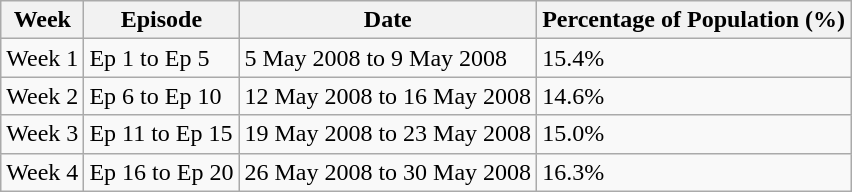<table class="wikitable">
<tr>
<th>Week</th>
<th>Episode</th>
<th>Date</th>
<th>Percentage of Population (%)</th>
</tr>
<tr>
<td>Week 1</td>
<td>Ep 1 to Ep 5</td>
<td>5 May 2008 to 9 May 2008</td>
<td>15.4%</td>
</tr>
<tr>
<td>Week 2</td>
<td>Ep 6 to Ep 10</td>
<td>12 May 2008 to 16 May 2008</td>
<td>14.6%</td>
</tr>
<tr>
<td>Week 3</td>
<td>Ep 11 to Ep 15</td>
<td>19 May 2008 to 23 May 2008</td>
<td>15.0%</td>
</tr>
<tr>
<td>Week 4</td>
<td>Ep 16 to Ep 20</td>
<td>26 May 2008 to 30 May 2008</td>
<td>16.3%</td>
</tr>
</table>
